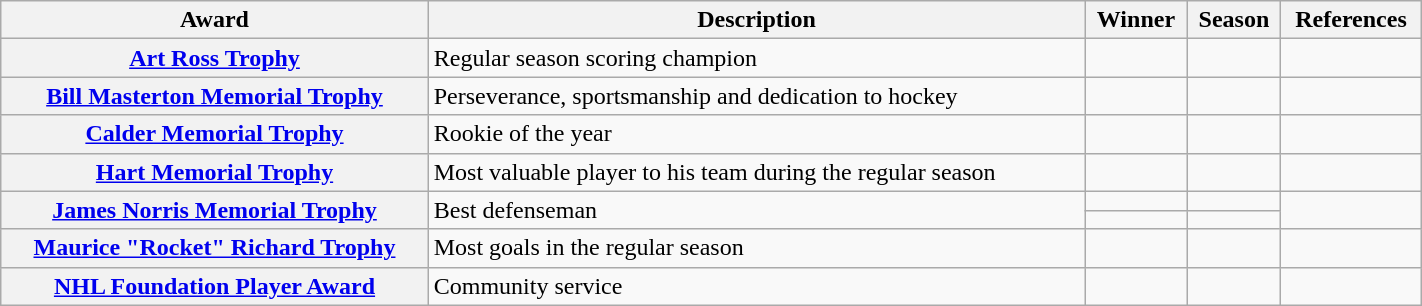<table class="wikitable sortable" width="75%">
<tr>
<th scope="col">Award</th>
<th scope="col" class="unsortable">Description</th>
<th scope="col">Winner</th>
<th scope="col">Season</th>
<th scope="col" class="unsortable">References</th>
</tr>
<tr>
<th scope="row"><a href='#'>Art Ross Trophy</a></th>
<td>Regular season scoring champion</td>
<td></td>
<td></td>
<td></td>
</tr>
<tr>
<th scope="row"><a href='#'>Bill Masterton Memorial Trophy</a></th>
<td>Perseverance, sportsmanship and dedication to hockey</td>
<td></td>
<td></td>
<td></td>
</tr>
<tr>
<th scope="row"><a href='#'>Calder Memorial Trophy</a></th>
<td>Rookie of the year</td>
<td></td>
<td></td>
<td></td>
</tr>
<tr>
<th scope="row"><a href='#'>Hart Memorial Trophy</a></th>
<td>Most valuable player to his team during the regular season</td>
<td></td>
<td></td>
<td></td>
</tr>
<tr>
<th scope="row" rowspan="2"><a href='#'>James Norris Memorial Trophy</a></th>
<td rowspan="2">Best defenseman</td>
<td></td>
<td></td>
<td rowspan="2"></td>
</tr>
<tr>
<td></td>
<td></td>
</tr>
<tr>
<th scope="row"><a href='#'>Maurice "Rocket" Richard Trophy</a></th>
<td>Most goals in the regular season</td>
<td></td>
<td></td>
<td></td>
</tr>
<tr>
<th scope="row"><a href='#'>NHL Foundation Player Award</a></th>
<td>Community service</td>
<td></td>
<td></td>
<td></td>
</tr>
</table>
